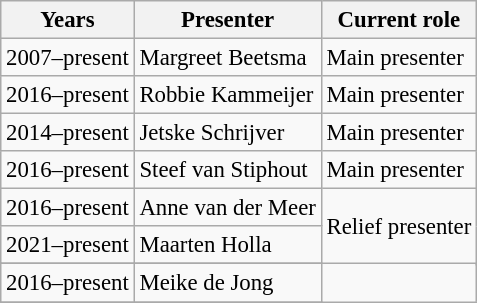<table class="wikitable" style="font-size:95%;">
<tr>
<th>Years</th>
<th>Presenter</th>
<th>Current role</th>
</tr>
<tr>
<td>2007–present</td>
<td>Margreet Beetsma</td>
<td>Main presenter</td>
</tr>
<tr>
<td>2016–present</td>
<td>Robbie Kammeijer</td>
<td>Main presenter</td>
</tr>
<tr>
<td>2014–present</td>
<td>Jetske Schrijver</td>
<td>Main presenter</td>
</tr>
<tr>
<td>2016–present</td>
<td>Steef van Stiphout</td>
<td>Main presenter</td>
</tr>
<tr>
<td>2016–present</td>
<td>Anne van der Meer</td>
<td rowspan="3">Relief presenter</td>
</tr>
<tr>
<td>2021–present</td>
<td>Maarten Holla</td>
</tr>
<tr>
</tr>
<tr>
<td>2016–present</td>
<td>Meike de Jong</td>
</tr>
<tr>
</tr>
</table>
